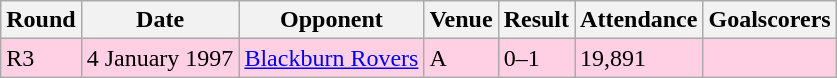<table class="wikitable">
<tr>
<th>Round</th>
<th>Date</th>
<th>Opponent</th>
<th>Venue</th>
<th>Result</th>
<th>Attendance</th>
<th>Goalscorers</th>
</tr>
<tr style="background-color: #ffd0e3;">
<td>R3</td>
<td>4 January 1997</td>
<td><a href='#'>Blackburn Rovers</a></td>
<td>A</td>
<td>0–1</td>
<td>19,891</td>
<td></td>
</tr>
</table>
